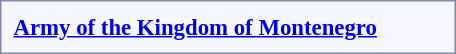<table style="border:1px solid #8888aa; background-color:#f7f8ff; padding:5px; font-size:95%; margin: 0px 12px 12px 0px; text-align:center;">
<tr>
<td rowspan=2><strong> <a href='#'>Army of the Kingdom of Montenegro</a></strong></td>
<td colspan=2></td>
<td colspan=2 rowspan=2></td>
<td colspan=2></td>
<td colspan=2></td>
<td colspan=2></td>
<td colspan=2 rowspan=2></td>
<td colspan=2></td>
<td colspan=2 rowspan=2></td>
<td colspan=2></td>
<td colspan=3></td>
<td colspan=3></td>
</tr>
<tr>
<td colspan=2></td>
<td colspan=2></td>
<td colspan=2></td>
<td colspan=2></td>
<td colspan=2></td>
<td colspan=2></td>
<td colspan=3></td>
<td colspan=3></td>
</tr>
</table>
